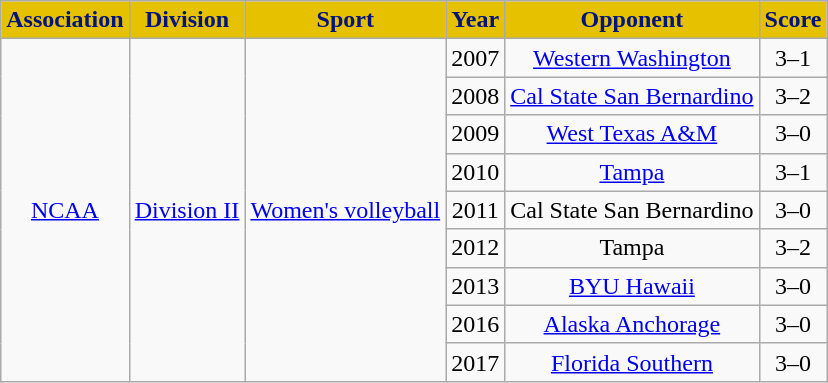<table class="wikitable" style="text-align:center">
<tr>
<th style="background:#e5c100; color:#00147f;">Association</th>
<th style="background:#e5c100; color:#00147f;">Division</th>
<th style="background:#e5c100; color:#00147f;">Sport</th>
<th style="background:#e5c100; color:#00147f;">Year</th>
<th style="background:#e5c100; color:#00147f;">Opponent</th>
<th style="background:#e5c100; color:#00147f;">Score</th>
</tr>
<tr align="center">
<td rowspan="9"><a href='#'>NCAA</a></td>
<td rowspan="9"><a href='#'>Division II</a></td>
<td rowspan="9"><a href='#'>Women's volleyball</a></td>
<td>2007</td>
<td><a href='#'>Western Washington</a></td>
<td>3–1</td>
</tr>
<tr align="center">
<td>2008</td>
<td><a href='#'>Cal State San Bernardino</a></td>
<td>3–2</td>
</tr>
<tr align="center">
<td>2009</td>
<td><a href='#'>West Texas A&M</a></td>
<td>3–0</td>
</tr>
<tr align="center">
<td>2010</td>
<td><a href='#'>Tampa</a></td>
<td>3–1</td>
</tr>
<tr align="center">
<td>2011</td>
<td>Cal State San Bernardino</td>
<td>3–0</td>
</tr>
<tr align="center">
<td>2012</td>
<td>Tampa</td>
<td>3–2</td>
</tr>
<tr align="center">
<td>2013</td>
<td><a href='#'>BYU Hawaii</a></td>
<td>3–0</td>
</tr>
<tr align="center">
<td>2016</td>
<td><a href='#'>Alaska Anchorage</a></td>
<td>3–0</td>
</tr>
<tr align="center">
<td>2017</td>
<td><a href='#'>Florida Southern</a></td>
<td>3–0</td>
</tr>
</table>
